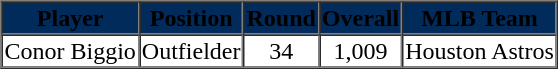<table cellpadding="1" border="1" cellspacing="0">
<tr>
<th bgcolor="#002b5b"><span>Player</span></th>
<th bgcolor="#002b5b"><span>Position</span></th>
<th bgcolor="#002b5b"><span>Round</span></th>
<th bgcolor="#002b5b"><span>Overall</span></th>
<th bgcolor="#002b5b"><span>MLB Team</span></th>
</tr>
<tr align="center">
<td>Conor Biggio</td>
<td>Outfielder</td>
<td>34</td>
<td>1,009</td>
<td>Houston Astros</td>
</tr>
</table>
